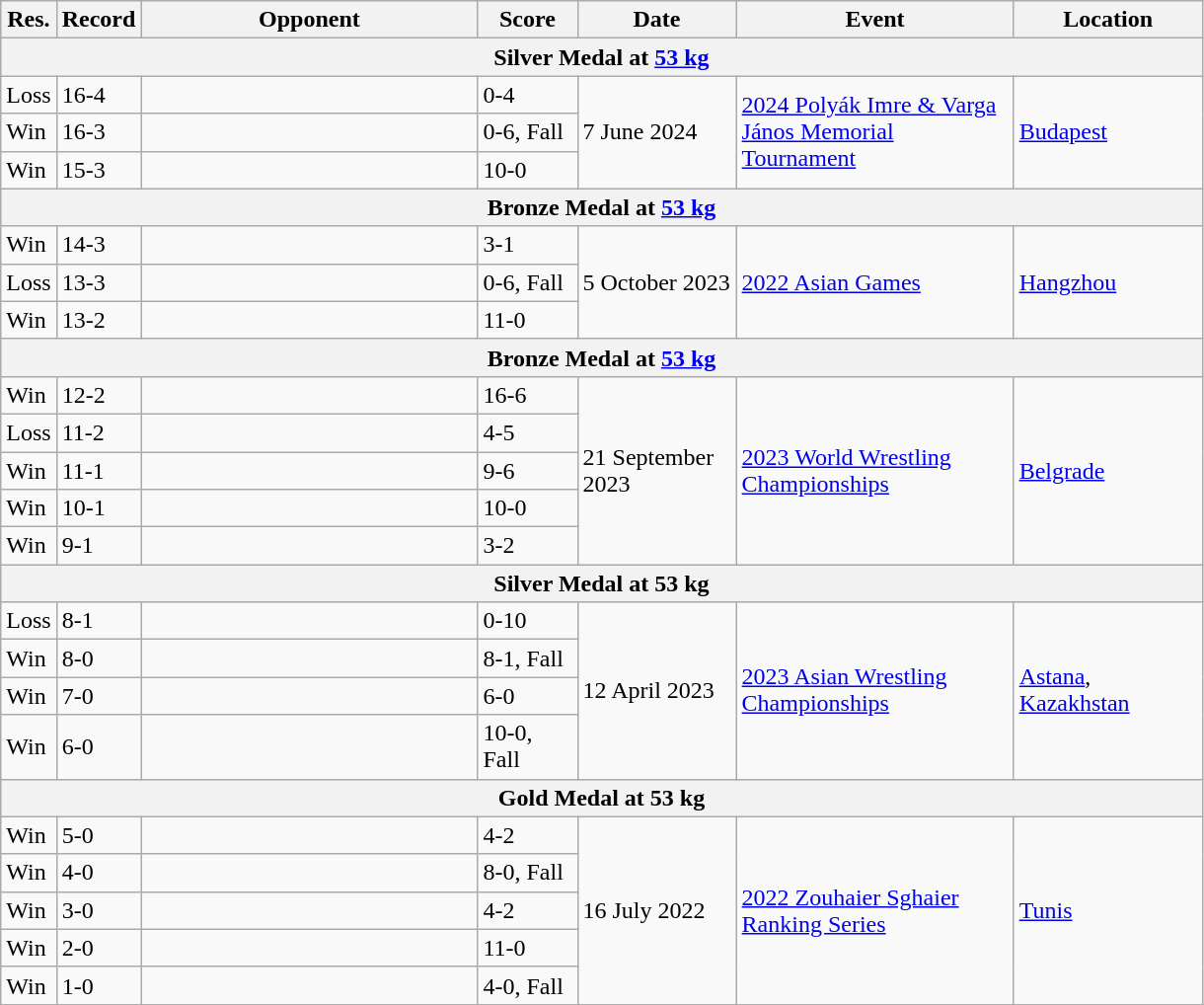<table class="wikitable">
<tr>
<th width="30">Res.</th>
<th width="30">Record</th>
<th width="220">Opponent</th>
<th width="60">Score</th>
<th width="100">Date</th>
<th width="180">Event</th>
<th width="120">Location</th>
</tr>
<tr>
<th colspan="7"> Silver Medal at <a href='#'>53 kg</a></th>
</tr>
<tr>
<td>Loss</td>
<td>16-4</td>
<td></td>
<td>0-4</td>
<td rowspan="3">7 June 2024</td>
<td rowspan="3"><a href='#'>2024 Polyák Imre & Varga János Memorial Tournament</a></td>
<td rowspan="3"> <a href='#'>Budapest</a></td>
</tr>
<tr>
<td>Win</td>
<td>16-3</td>
<td></td>
<td>0-6, Fall</td>
</tr>
<tr>
<td>Win</td>
<td>15-3</td>
<td></td>
<td>10-0</td>
</tr>
<tr>
<th colspan="7"> Bronze Medal at <a href='#'>53 kg</a></th>
</tr>
<tr>
<td>Win</td>
<td>14-3</td>
<td></td>
<td>3-1</td>
<td rowspan="3">5 October 2023</td>
<td rowspan="3"><a href='#'>2022 Asian Games</a></td>
<td rowspan="3"> <a href='#'>Hangzhou</a></td>
</tr>
<tr>
<td>Loss</td>
<td>13-3</td>
<td></td>
<td>0-6, Fall</td>
</tr>
<tr>
<td>Win</td>
<td>13-2</td>
<td></td>
<td>11-0</td>
</tr>
<tr>
<th colspan="7"> Bronze Medal at <a href='#'>53 kg</a></th>
</tr>
<tr>
<td>Win</td>
<td>12-2</td>
<td></td>
<td>16-6</td>
<td rowspan="5">21 September 2023</td>
<td rowspan="5"><a href='#'>2023 World Wrestling Championships</a></td>
<td rowspan="5"> <a href='#'>Belgrade</a></td>
</tr>
<tr>
<td>Loss</td>
<td>11-2</td>
<td></td>
<td>4-5</td>
</tr>
<tr>
<td>Win</td>
<td>11-1</td>
<td></td>
<td>9-6</td>
</tr>
<tr>
<td>Win</td>
<td>10-1</td>
<td></td>
<td>10-0</td>
</tr>
<tr>
<td>Win</td>
<td>9-1</td>
<td></td>
<td>3-2</td>
</tr>
<tr>
<th colspan="7"> Silver Medal at 53 kg</th>
</tr>
<tr>
<td>Loss</td>
<td>8-1</td>
<td></td>
<td>0-10</td>
<td rowspan="4">12 April 2023</td>
<td rowspan="4"><a href='#'>2023 Asian Wrestling Championships</a></td>
<td rowspan="4"> <a href='#'>Astana</a>, <a href='#'>Kazakhstan</a></td>
</tr>
<tr>
<td>Win</td>
<td>8-0</td>
<td></td>
<td>8-1, Fall</td>
</tr>
<tr>
<td>Win</td>
<td>7-0</td>
<td></td>
<td>6-0</td>
</tr>
<tr>
<td>Win</td>
<td>6-0</td>
<td></td>
<td>10-0, Fall</td>
</tr>
<tr>
<th colspan="7"> Gold Medal at 53 kg</th>
</tr>
<tr>
<td>Win</td>
<td>5-0</td>
<td></td>
<td>4-2</td>
<td rowspan="5">16 July 2022</td>
<td rowspan="5"><a href='#'>2022 Zouhaier Sghaier Ranking Series</a></td>
<td rowspan="5"> <a href='#'>Tunis</a></td>
</tr>
<tr>
<td>Win</td>
<td>4-0</td>
<td></td>
<td>8-0, Fall</td>
</tr>
<tr>
<td>Win</td>
<td>3-0</td>
<td></td>
<td>4-2</td>
</tr>
<tr>
<td>Win</td>
<td>2-0</td>
<td></td>
<td>11-0</td>
</tr>
<tr>
<td>Win</td>
<td>1-0</td>
<td></td>
<td>4-0, Fall</td>
</tr>
</table>
